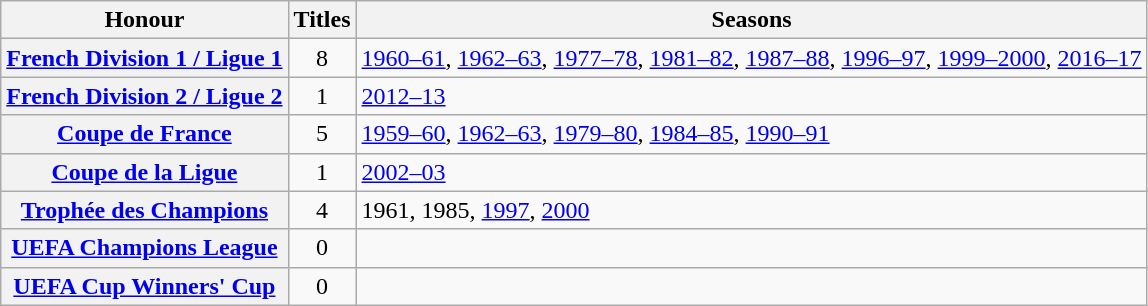<table class="wikitable plainrowheaders">
<tr>
<th scope=col>Honour</th>
<th scope=col>Titles</th>
<th scope=col>Seasons</th>
</tr>
<tr>
<th scope=row><a href='#'>French Division 1 / Ligue 1</a></th>
<td align=center>8</td>
<td><a href='#'>1960–61</a>, <a href='#'>1962–63</a>, <a href='#'>1977–78</a>, <a href='#'>1981–82</a>, <a href='#'>1987–88</a>, <a href='#'>1996–97</a>, <a href='#'>1999–2000</a>, <a href='#'>2016–17</a></td>
</tr>
<tr>
<th scope=row><a href='#'>French Division 2 / Ligue 2</a></th>
<td align=center>1</td>
<td><a href='#'>2012–13</a></td>
</tr>
<tr>
<th scope=row><a href='#'>Coupe de France</a></th>
<td align=center>5</td>
<td><a href='#'>1959–60</a>, <a href='#'>1962–63</a>, <a href='#'>1979–80</a>, <a href='#'>1984–85</a>, <a href='#'>1990–91</a></td>
</tr>
<tr>
<th scope=row><a href='#'>Coupe de la Ligue</a></th>
<td align=center>1</td>
<td><a href='#'>2002–03</a></td>
</tr>
<tr>
<th scope=row><a href='#'>Trophée des Champions</a></th>
<td align=center>4</td>
<td>1961, 1985, <a href='#'>1997</a>, <a href='#'>2000</a></td>
</tr>
<tr>
<th scope=row><a href='#'>UEFA Champions League</a></th>
<td align=center>0</td>
<td></td>
</tr>
<tr>
<th scope=row><a href='#'>UEFA Cup Winners' Cup</a></th>
<td align=center>0</td>
<td></td>
</tr>
</table>
